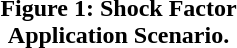<table>
<tr>
<th width="20"></th>
<th width="200"></th>
</tr>
<tr>
<td></td>
<td></td>
</tr>
<tr>
<td></td>
<td align="center"><strong>Figure 1: Shock Factor Application Scenario.</strong></td>
</tr>
</table>
